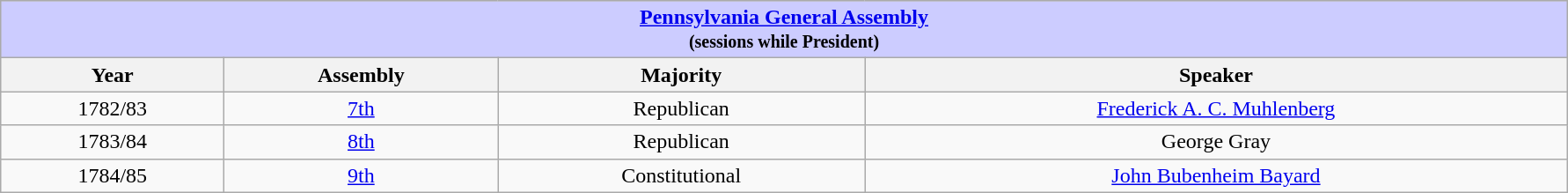<table class="wikitable"  style="text-align:center; width:94%; margin:auto;">
<tr style="background:#ccc;">
<th colspan="12" style="background:#ccf;"><a href='#'>Pennsylvania General Assembly</a> <br><small>(sessions while President)</small></th>
</tr>
<tr>
<th>Year</th>
<th>Assembly</th>
<th>Majority</th>
<th>Speaker</th>
</tr>
<tr>
<td>1782/83</td>
<td><a href='#'>7th</a></td>
<td>Republican</td>
<td><a href='#'>Frederick A. C. Muhlenberg</a></td>
</tr>
<tr>
<td>1783/84</td>
<td><a href='#'>8th</a></td>
<td>Republican</td>
<td>George Gray</td>
</tr>
<tr>
<td>1784/85</td>
<td><a href='#'>9th</a></td>
<td>Constitutional</td>
<td><a href='#'>John Bubenheim Bayard</a></td>
</tr>
</table>
